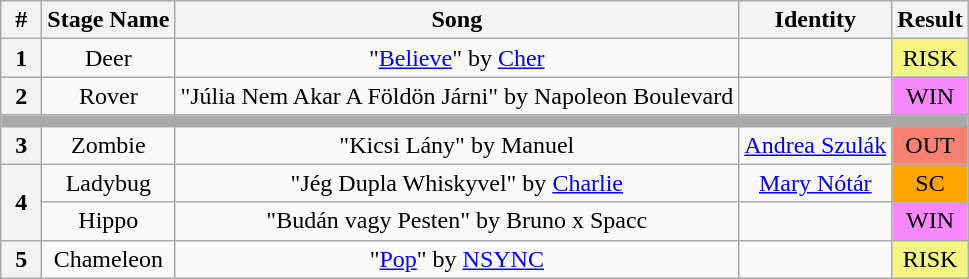<table class="wikitable" style="text-align:center">
<tr>
<th style="width:20px">#</th>
<th>Stage Name</th>
<th>Song</th>
<th>Identity</th>
<th>Result</th>
</tr>
<tr>
<th>1</th>
<td>Deer</td>
<td>"<a href='#'>Believe</a>" by <a href='#'>Cher</a></td>
<td></td>
<td bgcolor="F3F781">RISK</td>
</tr>
<tr>
<th>2</th>
<td>Rover</td>
<td>"Júlia Nem Akar A Földön Járni" by Napoleon Boulevard</td>
<td></td>
<td bgcolor="F888FD">WIN</td>
</tr>
<tr>
<th colspan="5" style="background:darkgrey"></th>
</tr>
<tr>
<th>3</th>
<td>Zombie</td>
<td>"Kicsi Lány" by Manuel</td>
<td><a href='#'>Andrea Szulák</a></td>
<td bgcolor="salmon">OUT</td>
</tr>
<tr>
<th rowspan="2">4</th>
<td>Ladybug</td>
<td>"Jég Dupla Whiskyvel" by <a href='#'>Charlie</a></td>
<td><a href='#'>Mary Nótár</a></td>
<td bgcolor="orange">SC</td>
</tr>
<tr>
<td>Hippo</td>
<td>"Budán vagy Pesten" by Bruno x Spacc</td>
<td></td>
<td bgcolor="F888FD">WIN</td>
</tr>
<tr>
<th>5</th>
<td>Chameleon</td>
<td>"<a href='#'>Pop</a>" by <a href='#'>NSYNC</a></td>
<td></td>
<td bgcolor="F3F781">RISK</td>
</tr>
</table>
